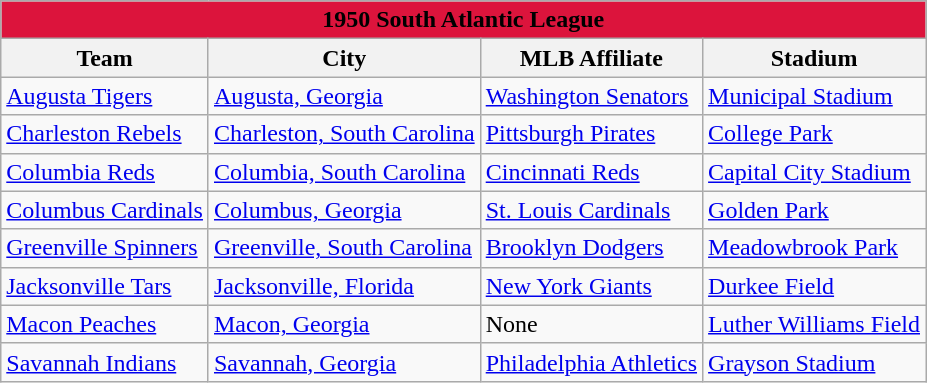<table class="wikitable" style="width:auto">
<tr>
<td bgcolor="#DC143C" align="center" colspan="7"><strong><span>1950 South Atlantic League</span></strong></td>
</tr>
<tr>
<th>Team</th>
<th>City</th>
<th>MLB Affiliate</th>
<th>Stadium</th>
</tr>
<tr>
<td><a href='#'>Augusta Tigers</a></td>
<td><a href='#'>Augusta, Georgia</a></td>
<td><a href='#'>Washington Senators</a></td>
<td><a href='#'>Municipal Stadium</a></td>
</tr>
<tr>
<td><a href='#'>Charleston Rebels</a></td>
<td><a href='#'>Charleston, South Carolina</a></td>
<td><a href='#'>Pittsburgh Pirates</a></td>
<td><a href='#'>College Park</a></td>
</tr>
<tr>
<td><a href='#'>Columbia Reds</a></td>
<td><a href='#'>Columbia, South Carolina</a></td>
<td><a href='#'>Cincinnati Reds</a></td>
<td><a href='#'>Capital City Stadium</a></td>
</tr>
<tr>
<td><a href='#'>Columbus Cardinals</a></td>
<td><a href='#'>Columbus, Georgia</a></td>
<td><a href='#'>St. Louis Cardinals</a></td>
<td><a href='#'>Golden Park</a></td>
</tr>
<tr>
<td><a href='#'>Greenville Spinners</a></td>
<td><a href='#'>Greenville, South Carolina</a></td>
<td><a href='#'>Brooklyn Dodgers</a></td>
<td><a href='#'>Meadowbrook Park</a></td>
</tr>
<tr>
<td><a href='#'>Jacksonville Tars</a></td>
<td><a href='#'>Jacksonville, Florida</a></td>
<td><a href='#'>New York Giants</a></td>
<td><a href='#'>Durkee Field</a></td>
</tr>
<tr>
<td><a href='#'>Macon Peaches</a></td>
<td><a href='#'>Macon, Georgia</a></td>
<td>None</td>
<td><a href='#'>Luther Williams Field</a></td>
</tr>
<tr>
<td><a href='#'>Savannah Indians</a></td>
<td><a href='#'>Savannah, Georgia</a></td>
<td><a href='#'>Philadelphia Athletics</a></td>
<td><a href='#'>Grayson Stadium</a></td>
</tr>
</table>
